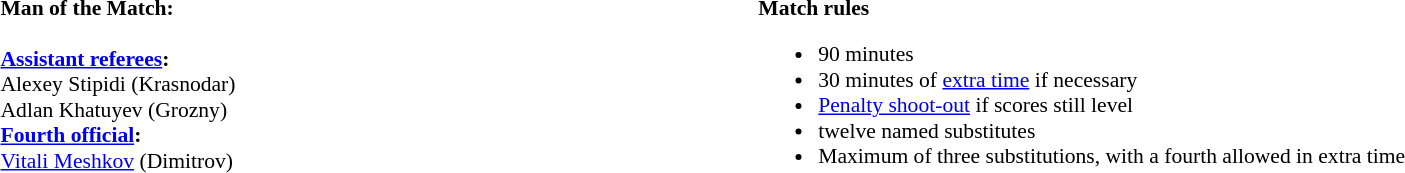<table style="width:100%; font-size:90%;">
<tr>
<td style="width:40%; vertical-align:top;"><br><strong>Man of the Match:</strong>
<br><br><strong><a href='#'>Assistant referees</a>:</strong>
<br>Alexey Stipidi (Krasnodar)
<br>Adlan Khatuyev (Grozny)
<br><strong><a href='#'>Fourth official</a>:</strong>
<br><a href='#'>Vitali Meshkov</a> (Dimitrov)</td>
<td style="width:60%; vertical-align:top;"><br><strong>Match rules</strong><ul><li>90 minutes</li><li>30 minutes of <a href='#'>extra time</a> if necessary</li><li><a href='#'>Penalty shoot-out</a> if scores still level</li><li>twelve named substitutes</li><li>Maximum of three substitutions, with a fourth allowed in extra time</li></ul></td>
</tr>
</table>
